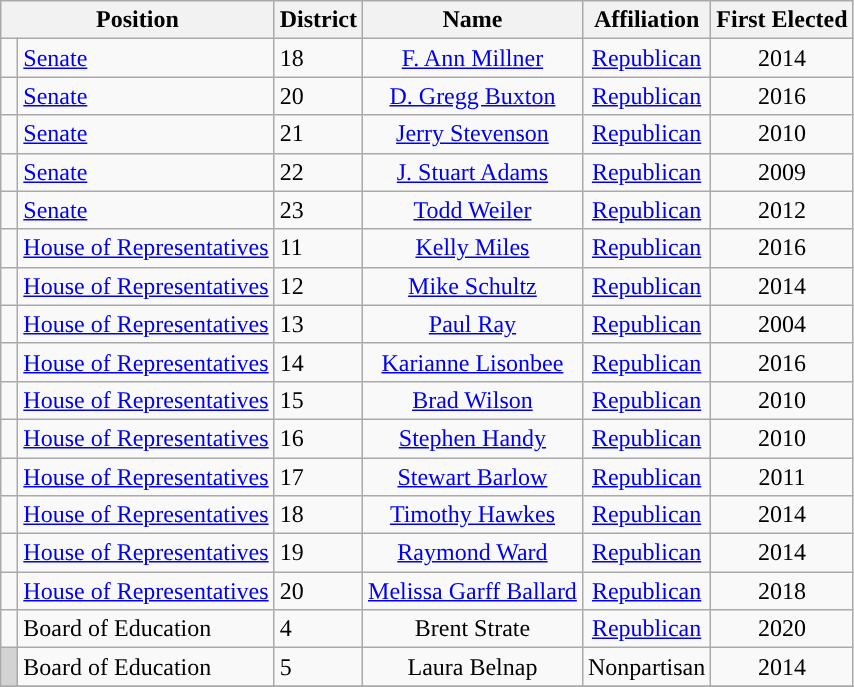<table class="wikitable">
<tr>
<th colspan="2" style="text-align:center; vertical-align:bottom;">Position</th>
<th>District</th>
<th style="text-align:center;">Name</th>
<th valign="bottom">Affiliation</th>
<th style="vertical-align:bottom; text-align:center;">First Elected</th>
</tr>
<tr>
<td style="background-color:"> </td>
<td><a href='#'>Senate</a></td>
<td>18</td>
<td style="text-align:center;"><a href='#'>F. Ann Millner</a></td>
<td style="text-align:center;"><a href='#'>Republican</a></td>
<td style="text-align:center;">2014</td>
</tr>
<tr>
<td style="background-color:"> </td>
<td><a href='#'>Senate</a></td>
<td>20</td>
<td style="text-align:center;"><a href='#'>D. Gregg Buxton</a></td>
<td style="text-align:center;"><a href='#'>Republican</a></td>
<td style="text-align:center;">2016</td>
</tr>
<tr>
<td style="background-color:"> </td>
<td><a href='#'>Senate</a></td>
<td>21</td>
<td style="text-align:center;"><a href='#'>Jerry Stevenson</a></td>
<td style="text-align:center;"><a href='#'>Republican</a></td>
<td style="text-align:center;">2010</td>
</tr>
<tr>
<td style="background-color:"> </td>
<td><a href='#'>Senate</a></td>
<td>22</td>
<td style="text-align:center;"><a href='#'>J. Stuart Adams</a></td>
<td style="text-align:center;"><a href='#'>Republican</a></td>
<td style="text-align:center;">2009</td>
</tr>
<tr>
<td style="background-color:"> </td>
<td><a href='#'>Senate</a></td>
<td>23</td>
<td style="text-align:center;"><a href='#'>Todd Weiler</a></td>
<td style="text-align:center;"><a href='#'>Republican</a></td>
<td style="text-align:center;">2012</td>
</tr>
<tr>
<td style="background-color:"> </td>
<td><a href='#'>House of Representatives</a></td>
<td>11</td>
<td style="text-align:center;"><a href='#'>Kelly Miles</a></td>
<td style="text-align:center;"><a href='#'>Republican</a></td>
<td style="text-align:center;">2016</td>
</tr>
<tr>
<td style="background-color:"> </td>
<td><a href='#'>House of Representatives</a></td>
<td>12</td>
<td style="text-align:center;"><a href='#'>Mike Schultz</a></td>
<td style="text-align:center;"><a href='#'>Republican</a></td>
<td style="text-align:center;">2014</td>
</tr>
<tr>
<td style="background-color:"> </td>
<td><a href='#'>House of Representatives</a></td>
<td>13</td>
<td style="text-align:center;"><a href='#'>Paul Ray</a></td>
<td style="text-align:center;"><a href='#'>Republican</a></td>
<td style="text-align:center;">2004</td>
</tr>
<tr>
<td style="background-color:"> </td>
<td><a href='#'>House of Representatives</a></td>
<td>14</td>
<td style="text-align:center;"><a href='#'>Karianne Lisonbee</a></td>
<td style="text-align:center;"><a href='#'>Republican</a></td>
<td style="text-align:center;">2016</td>
</tr>
<tr>
<td style="background-color:"> </td>
<td><a href='#'>House of Representatives</a></td>
<td>15</td>
<td style="text-align:center;"><a href='#'>Brad Wilson</a></td>
<td style="text-align:center;"><a href='#'>Republican</a></td>
<td style="text-align:center;">2010</td>
</tr>
<tr>
<td style="background-color:"> </td>
<td><a href='#'>House of Representatives</a></td>
<td>16</td>
<td style="text-align:center;"><a href='#'>Stephen Handy</a></td>
<td style="text-align:center;"><a href='#'>Republican</a></td>
<td style="text-align:center;">2010</td>
</tr>
<tr>
<td style="background-color:"> </td>
<td><a href='#'>House of Representatives</a></td>
<td>17</td>
<td style="text-align:center;"><a href='#'>Stewart Barlow</a></td>
<td style="text-align:center;"><a href='#'>Republican</a></td>
<td style="text-align:center;">2011</td>
</tr>
<tr>
<td style="background-color:"> </td>
<td><a href='#'>House of Representatives</a></td>
<td>18</td>
<td style="text-align:center;"><a href='#'>Timothy Hawkes</a></td>
<td style="text-align:center;"><a href='#'>Republican</a></td>
<td style="text-align:center;">2014</td>
</tr>
<tr>
<td style="background-color:"> </td>
<td><a href='#'>House of Representatives</a></td>
<td>19</td>
<td style="text-align:center;"><a href='#'>Raymond Ward</a></td>
<td style="text-align:center;"><a href='#'>Republican</a></td>
<td style="text-align:center;">2014</td>
</tr>
<tr>
<td style="background-color:"> </td>
<td><a href='#'>House of Representatives</a></td>
<td>20</td>
<td style="text-align:center;"><a href='#'>Melissa Garff Ballard</a></td>
<td style="text-align:center;"><a href='#'>Republican</a></td>
<td style="text-align:center;">2018</td>
</tr>
<tr>
<td style="background-color:"> </td>
<td>Board of Education</td>
<td>4</td>
<td style="text-align:center;">Brent Strate</td>
<td style="text-align:center;"><a href='#'>Republican</a></td>
<td style="text-align:center;">2020</td>
</tr>
<tr>
<td style="background-color:lightgrey"> </td>
<td>Board of Education</td>
<td>5</td>
<td style="text-align:center;">Laura Belnap</td>
<td style="text-align:center;">Nonpartisan</td>
<td style="text-align:center;">2014</td>
</tr>
<tr>
</tr>
</table>
